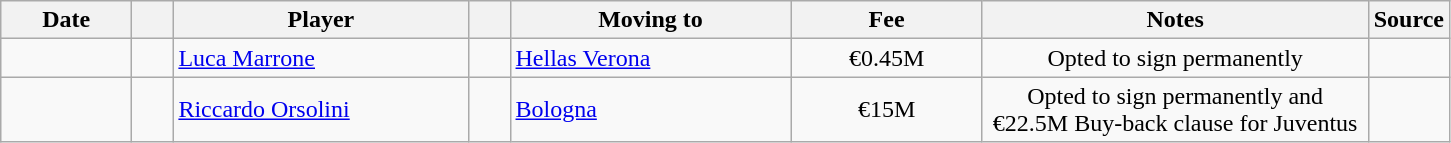<table class="wikitable sortable">
<tr>
<th style="width:80px;">Date</th>
<th style="width:20px;"></th>
<th style="width:190px;">Player</th>
<th style="width:20px;"></th>
<th style="width:180px;">Moving to</th>
<th style="width:120px;" class="unsortable">Fee</th>
<th style="width:250px;" class="unsortable">Notes</th>
<th style="width:20px;">Source</th>
</tr>
<tr>
<td></td>
<td align="center"></td>
<td> <a href='#'>Luca Marrone</a></td>
<td align="center"></td>
<td align=left> <a href='#'>Hellas Verona</a></td>
<td align=center>€0.45M</td>
<td align=center>Opted to sign permanently</td>
<td></td>
</tr>
<tr>
<td></td>
<td align="center"></td>
<td> <a href='#'>Riccardo Orsolini</a></td>
<td align="center"></td>
<td align=left> <a href='#'>Bologna</a></td>
<td align=center>€15M</td>
<td align=center>Opted to sign permanently and €22.5M Buy-back clause for Juventus</td>
<td></td>
</tr>
</table>
